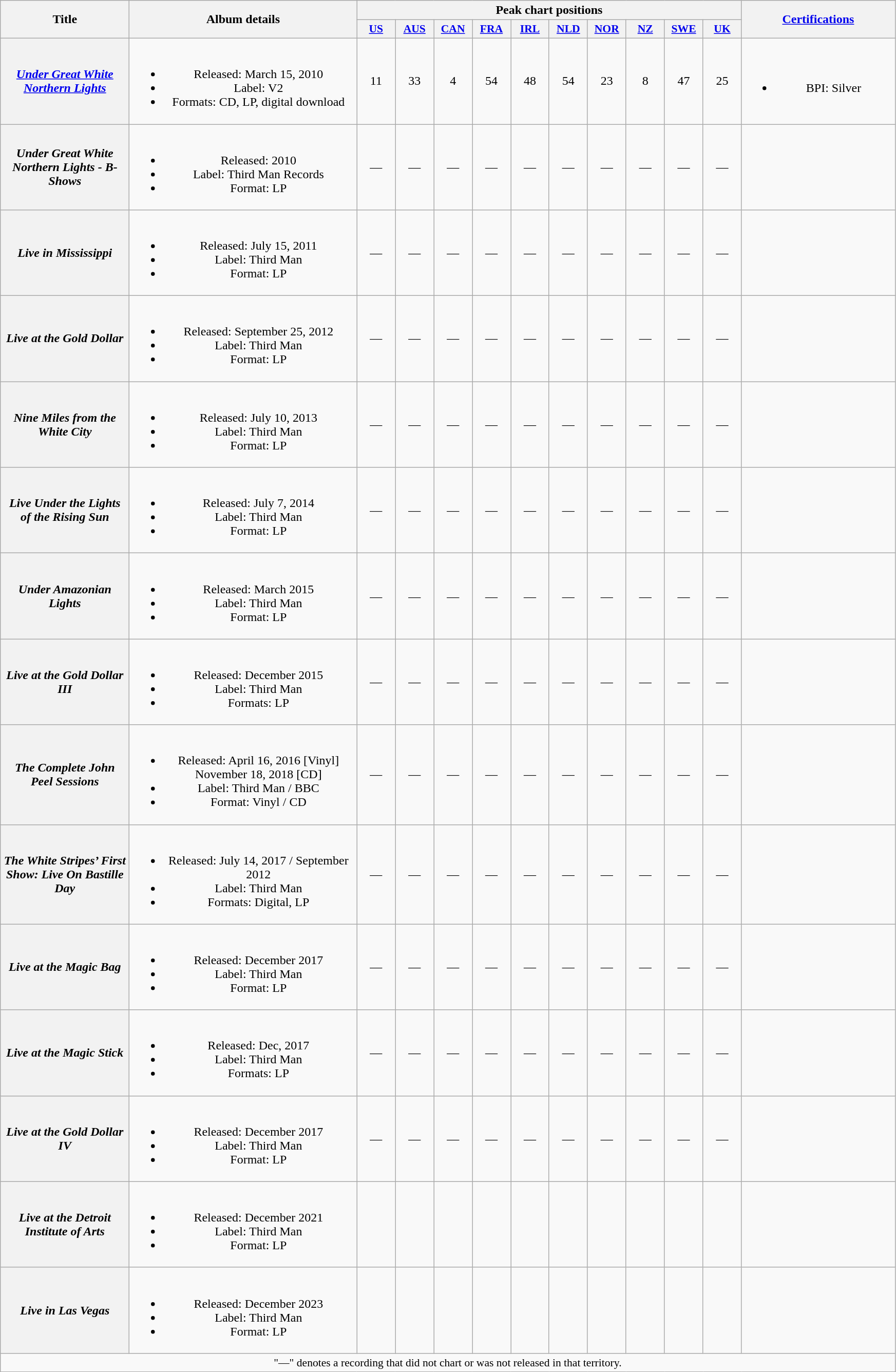<table class="wikitable plainrowheaders" style="text-align:center;">
<tr>
<th scope="col" rowspan="2" style="width:10em;">Title</th>
<th scope="col" rowspan="2" style="width:18em;">Album details</th>
<th scope="col" colspan="10">Peak chart positions</th>
<th scope="col" rowspan="2" style="width:12em;"><a href='#'>Certifications</a></th>
</tr>
<tr>
<th scope="col" style="width:3em;font-size:90%;"><a href='#'>US</a><br></th>
<th scope="col" style="width:3em;font-size:90%;"><a href='#'>AUS</a><br></th>
<th scope="col" style="width:3em;font-size:90%;"><a href='#'>CAN</a><br></th>
<th scope="col" style="width:3em;font-size:90%;"><a href='#'>FRA</a><br></th>
<th scope="col" style="width:3em;font-size:90%;"><a href='#'>IRL</a><br></th>
<th scope="col" style="width:3em;font-size:90%;"><a href='#'>NLD</a><br></th>
<th scope="col" style="width:3em;font-size:90%;"><a href='#'>NOR</a><br></th>
<th scope="col" style="width:3em;font-size:90%;"><a href='#'>NZ</a><br></th>
<th scope="col" style="width:3em;font-size:90%;"><a href='#'>SWE</a><br></th>
<th scope="col" style="width:3em;font-size:90%;"><a href='#'>UK</a><br></th>
</tr>
<tr>
<th scope="row"><em><a href='#'>Under Great White Northern Lights</a></em></th>
<td><br><ul><li>Released: March 15, 2010</li><li>Label: V2</li><li>Formats: CD, LP, digital download</li></ul></td>
<td>11</td>
<td>33</td>
<td>4</td>
<td>54</td>
<td>48</td>
<td>54</td>
<td>23</td>
<td>8</td>
<td>47</td>
<td>25</td>
<td><br><ul><li>BPI: Silver</li></ul></td>
</tr>
<tr>
<th scope="row"><em>Under Great White Northern Lights - B-Shows</em></th>
<td><br><ul><li>Released: 2010</li><li>Label: Third Man Records</li><li>Format: LP</li></ul></td>
<td>—</td>
<td>—</td>
<td>—</td>
<td>—</td>
<td>—</td>
<td>—</td>
<td>—</td>
<td>—</td>
<td>—</td>
<td>—</td>
<td></td>
</tr>
<tr>
<th scope="row"><em>Live in Mississippi</em></th>
<td><br><ul><li>Released: July 15, 2011</li><li>Label: Third Man</li><li>Format: LP</li></ul></td>
<td>—</td>
<td>—</td>
<td>—</td>
<td>—</td>
<td>—</td>
<td>—</td>
<td>—</td>
<td>—</td>
<td>—</td>
<td>—</td>
<td></td>
</tr>
<tr>
<th scope="row"><em>Live at the Gold Dollar</em></th>
<td><br><ul><li>Released: September 25, 2012</li><li>Label: Third Man</li><li>Format: LP</li></ul></td>
<td>—</td>
<td>—</td>
<td>—</td>
<td>—</td>
<td>—</td>
<td>—</td>
<td>—</td>
<td>—</td>
<td>—</td>
<td>—</td>
<td></td>
</tr>
<tr>
<th scope="row"><em>Nine Miles from the White City</em></th>
<td><br><ul><li>Released: July 10, 2013</li><li>Label: Third Man</li><li>Format: LP</li></ul></td>
<td>—</td>
<td>—</td>
<td>—</td>
<td>—</td>
<td>—</td>
<td>—</td>
<td>—</td>
<td>—</td>
<td>—</td>
<td>—</td>
<td></td>
</tr>
<tr>
<th scope="row"><em>Live Under the Lights of the Rising Sun</em></th>
<td><br><ul><li>Released: July 7, 2014</li><li>Label: Third Man</li><li>Format: LP</li></ul></td>
<td>—</td>
<td>—</td>
<td>—</td>
<td>—</td>
<td>—</td>
<td>—</td>
<td>—</td>
<td>—</td>
<td>—</td>
<td>—</td>
<td></td>
</tr>
<tr>
<th scope="row"><em>Under Amazonian Lights</em></th>
<td><br><ul><li>Released: March 2015</li><li>Label: Third Man</li><li>Format: LP</li></ul></td>
<td>—</td>
<td>—</td>
<td>—</td>
<td>—</td>
<td>—</td>
<td>—</td>
<td>—</td>
<td>—</td>
<td>—</td>
<td>—</td>
<td></td>
</tr>
<tr>
<th scope="row"><em>Live at the Gold Dollar III</em></th>
<td><br><ul><li>Released: December 2015</li><li>Label: Third Man</li><li>Formats: LP</li></ul></td>
<td>—</td>
<td>—</td>
<td>—</td>
<td>—</td>
<td>—</td>
<td>—</td>
<td>—</td>
<td>—</td>
<td>—</td>
<td>—</td>
<td></td>
</tr>
<tr>
<th scope="row"><em>The Complete John Peel Sessions</em></th>
<td><br><ul><li>Released: April 16, 2016 [Vinyl] November 18, 2018 [CD]</li><li>Label: Third Man / BBC</li><li>Format: Vinyl / CD</li></ul></td>
<td>—</td>
<td>—</td>
<td>—</td>
<td>—</td>
<td>—</td>
<td>—</td>
<td>—</td>
<td>—</td>
<td>—</td>
<td>—</td>
<td></td>
</tr>
<tr>
<th scope="row"><em>The White Stripes’ First Show: Live On Bastille Day</em></th>
<td><br><ul><li>Released: July 14, 2017 / September 2012</li><li>Label: Third Man</li><li>Formats: Digital, LP</li></ul></td>
<td>—</td>
<td>—</td>
<td>—</td>
<td>—</td>
<td>—</td>
<td>—</td>
<td>—</td>
<td>—</td>
<td>—</td>
<td>—</td>
<td></td>
</tr>
<tr>
<th scope="row"><em>Live at the Magic Bag</em></th>
<td><br><ul><li>Released: December 2017</li><li>Label: Third Man</li><li>Format: LP</li></ul></td>
<td>—</td>
<td>—</td>
<td>—</td>
<td>—</td>
<td>—</td>
<td>—</td>
<td>—</td>
<td>—</td>
<td>—</td>
<td>—</td>
<td></td>
</tr>
<tr>
<th scope="row"><em>Live at the Magic Stick</em></th>
<td><br><ul><li>Released: Dec, 2017</li><li>Label: Third Man</li><li>Formats: LP</li></ul></td>
<td>—</td>
<td>—</td>
<td>—</td>
<td>—</td>
<td>—</td>
<td>—</td>
<td>—</td>
<td>—</td>
<td>—</td>
<td>—</td>
<td></td>
</tr>
<tr>
<th scope="row"><em>Live at the Gold Dollar IV</em></th>
<td><br><ul><li>Released: December 2017</li><li>Label: Third Man</li><li>Format: LP</li></ul></td>
<td>—</td>
<td>—</td>
<td>—</td>
<td>—</td>
<td>—</td>
<td>—</td>
<td>—</td>
<td>—</td>
<td>—</td>
<td>—</td>
<td></td>
</tr>
<tr>
<th scope="row"><em>Live at the Detroit Institute of Arts</em></th>
<td><br><ul><li>Released: December 2021</li><li>Label: Third Man</li><li>Format: LP</li></ul></td>
<td></td>
<td></td>
<td></td>
<td></td>
<td></td>
<td></td>
<td></td>
<td></td>
<td></td>
<td></td>
<td></td>
</tr>
<tr>
<th scope="row"><em>Live in Las Vegas</em></th>
<td><br><ul><li>Released: December 2023</li><li>Label: Third Man</li><li>Format: LP</li></ul></td>
<td></td>
<td></td>
<td></td>
<td></td>
<td></td>
<td></td>
<td></td>
<td></td>
<td></td>
<td></td>
<td></td>
</tr>
<tr>
<td colspan="14" style="font-size:90%">"—" denotes a recording that did not chart or was not released in that territory.</td>
</tr>
</table>
